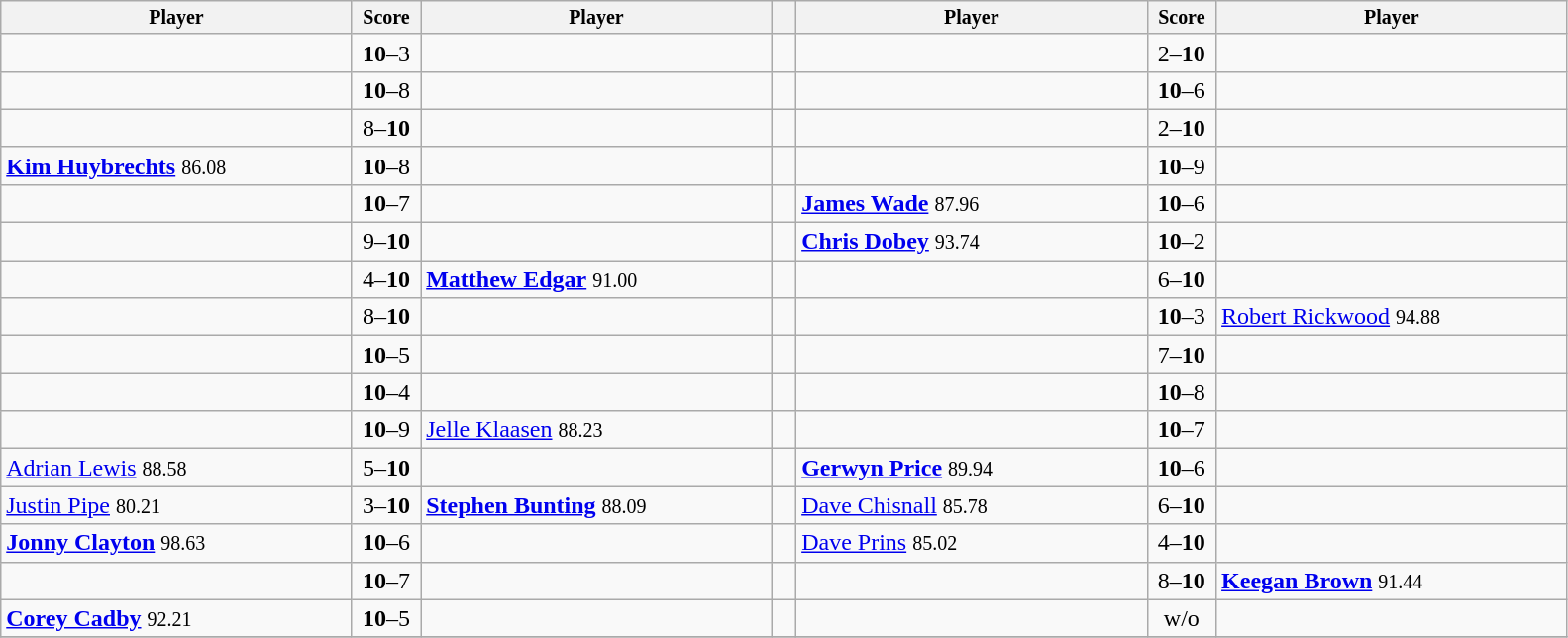<table class="wikitable">
<tr style="font-size:10pt;font-weight:bold">
<th width=230>Player</th>
<th width=40>Score</th>
<th width=230>Player</th>
<th width=10></th>
<th width=230>Player</th>
<th width=40>Score</th>
<th width=230>Player</th>
</tr>
<tr>
<td></td>
<td align=center><strong>10</strong>–3</td>
<td></td>
<td></td>
<td></td>
<td align=center>2–<strong>10</strong></td>
<td></td>
</tr>
<tr>
<td></td>
<td align=center><strong>10</strong>–8</td>
<td></td>
<td></td>
<td></td>
<td align=center><strong>10</strong>–6</td>
<td></td>
</tr>
<tr>
<td></td>
<td align=center>8–<strong>10</strong></td>
<td></td>
<td></td>
<td></td>
<td align=center>2–<strong>10</strong></td>
<td></td>
</tr>
<tr>
<td> <strong><a href='#'>Kim Huybrechts</a></strong> <small><span>86.08</span></small></td>
<td align=center><strong>10</strong>–8</td>
<td></td>
<td></td>
<td></td>
<td align=center><strong>10</strong>–9</td>
<td></td>
</tr>
<tr>
<td></td>
<td align=center><strong>10</strong>–7</td>
<td></td>
<td></td>
<td> <strong><a href='#'>James Wade</a></strong> <small><span>87.96</span></small></td>
<td align=center><strong>10</strong>–6</td>
<td></td>
</tr>
<tr>
<td></td>
<td align=center>9–<strong>10</strong></td>
<td></td>
<td></td>
<td> <strong><a href='#'>Chris Dobey</a></strong> <small><span>93.74</span></small></td>
<td align=center><strong>10</strong>–2</td>
<td></td>
</tr>
<tr>
<td></td>
<td align=center>4–<strong>10</strong></td>
<td> <strong><a href='#'>Matthew Edgar</a></strong> <small><span>91.00</span></small></td>
<td></td>
<td></td>
<td align=center>6–<strong>10</strong></td>
<td></td>
</tr>
<tr>
<td></td>
<td align=center>8–<strong>10</strong></td>
<td></td>
<td></td>
<td></td>
<td align=center><strong>10</strong>–3</td>
<td> <a href='#'>Robert Rickwood</a> <small><span>94.88</span></small></td>
</tr>
<tr>
<td></td>
<td align=center><strong>10</strong>–5</td>
<td></td>
<td></td>
<td></td>
<td align=center>7–<strong>10</strong></td>
<td></td>
</tr>
<tr>
<td></td>
<td align=center><strong>10</strong>–4</td>
<td></td>
<td></td>
<td></td>
<td align=center><strong>10</strong>–8</td>
<td></td>
</tr>
<tr>
<td></td>
<td align=center><strong>10</strong>–9</td>
<td> <a href='#'>Jelle Klaasen</a> <small><span>88.23</span></small></td>
<td></td>
<td></td>
<td align=center><strong>10</strong>–7</td>
<td></td>
</tr>
<tr>
<td> <a href='#'>Adrian Lewis</a> <small><span>88.58</span></small></td>
<td align=center>5–<strong>10</strong></td>
<td></td>
<td></td>
<td> <strong><a href='#'>Gerwyn Price</a></strong> <small><span>89.94</span></small></td>
<td align=center><strong>10</strong>–6</td>
<td></td>
</tr>
<tr>
<td> <a href='#'>Justin Pipe</a> <small><span>80.21</span></small></td>
<td align=center>3–<strong>10</strong></td>
<td> <strong><a href='#'>Stephen Bunting</a></strong> <small><span>88.09</span></small></td>
<td></td>
<td> <a href='#'>Dave Chisnall</a> <small><span>85.78</span></small></td>
<td align=center>6–<strong>10</strong></td>
<td></td>
</tr>
<tr>
<td> <strong><a href='#'>Jonny Clayton</a></strong> <small><span>98.63</span></small></td>
<td align=center><strong>10</strong>–6</td>
<td></td>
<td></td>
<td> <a href='#'>Dave Prins</a> <small><span>85.02</span></small></td>
<td align=center>4–<strong>10</strong></td>
<td></td>
</tr>
<tr>
<td></td>
<td align=center><strong>10</strong>–7</td>
<td></td>
<td></td>
<td></td>
<td align=center>8–<strong>10</strong></td>
<td> <strong><a href='#'>Keegan Brown</a></strong> <small><span>91.44</span></small></td>
</tr>
<tr>
<td> <strong><a href='#'>Corey Cadby</a></strong> <small><span>92.21</span></small></td>
<td align=center><strong>10</strong>–5</td>
<td></td>
<td></td>
<td></td>
<td align=center>w/o</td>
<td></td>
</tr>
<tr>
</tr>
</table>
